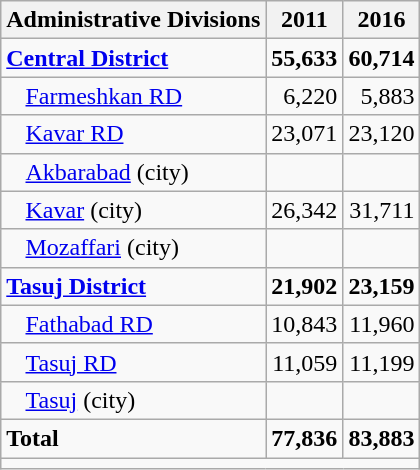<table class="wikitable">
<tr>
<th>Administrative Divisions</th>
<th>2011</th>
<th>2016</th>
</tr>
<tr>
<td><strong><a href='#'>Central District</a></strong></td>
<td style="text-align: right;"><strong>55,633</strong></td>
<td style="text-align: right;"><strong>60,714</strong></td>
</tr>
<tr>
<td style="padding-left: 1em;"><a href='#'>Farmeshkan RD</a></td>
<td style="text-align: right;">6,220</td>
<td style="text-align: right;">5,883</td>
</tr>
<tr>
<td style="padding-left: 1em;"><a href='#'>Kavar RD</a></td>
<td style="text-align: right;">23,071</td>
<td style="text-align: right;">23,120</td>
</tr>
<tr>
<td style="padding-left: 1em;"><a href='#'>Akbarabad</a> (city)</td>
<td style="text-align: right;"></td>
<td style="text-align: right;"></td>
</tr>
<tr>
<td style="padding-left: 1em;"><a href='#'>Kavar</a> (city)</td>
<td style="text-align: right;">26,342</td>
<td style="text-align: right;">31,711</td>
</tr>
<tr>
<td style="padding-left: 1em;"><a href='#'>Mozaffari</a> (city)</td>
<td style="text-align: right;"></td>
<td style="text-align: right;"></td>
</tr>
<tr>
<td><strong><a href='#'>Tasuj District</a></strong></td>
<td style="text-align: right;"><strong>21,902</strong></td>
<td style="text-align: right;"><strong>23,159</strong></td>
</tr>
<tr>
<td style="padding-left: 1em;"><a href='#'>Fathabad RD</a></td>
<td style="text-align: right;">10,843</td>
<td style="text-align: right;">11,960</td>
</tr>
<tr>
<td style="padding-left: 1em;"><a href='#'>Tasuj RD</a></td>
<td style="text-align: right;">11,059</td>
<td style="text-align: right;">11,199</td>
</tr>
<tr>
<td style="padding-left: 1em;"><a href='#'>Tasuj</a> (city)</td>
<td style="text-align: right;"></td>
<td style="text-align: right;"></td>
</tr>
<tr>
<td><strong>Total</strong></td>
<td style="text-align: right;"><strong>77,836</strong></td>
<td style="text-align: right;"><strong>83,883</strong></td>
</tr>
<tr>
<td colspan=3></td>
</tr>
</table>
